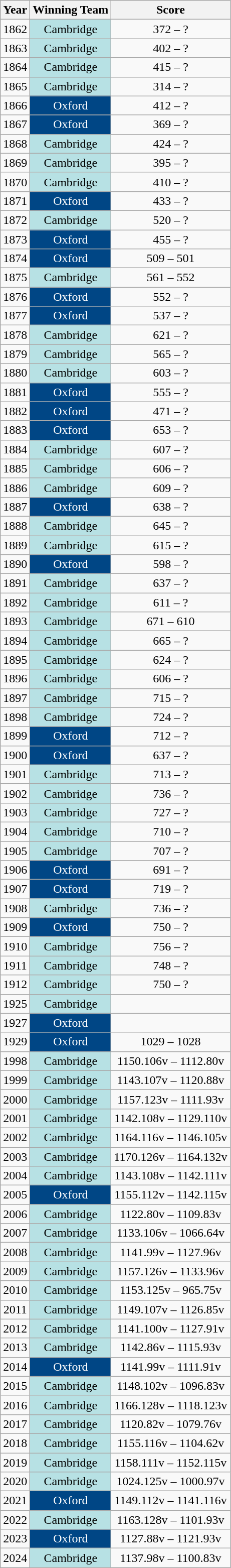<table class="wikitable sortable" style="text-align: center;">
<tr>
<th scope="col">Year</th>
<th scope="col">Winning Team</th>
<th scope="col">Score</th>
</tr>
<tr>
<td>1862</td>
<td style="background:#B7E1E4; color:#000;">Cambridge</td>
<td>372 – ?</td>
</tr>
<tr>
<td>1863</td>
<td style="background:#B7E1E4; color:#000;">Cambridge</td>
<td>402 – ?</td>
</tr>
<tr>
<td>1864</td>
<td style="background:#B7E1E4; color:#000;">Cambridge</td>
<td>415 – ?</td>
</tr>
<tr>
<td>1865</td>
<td style="background:#B7E1E4; color:#000;">Cambridge</td>
<td>314 – ?</td>
</tr>
<tr>
<td>1866</td>
<td style="background:#004685; color:#fff;">Oxford</td>
<td>412 – ?</td>
</tr>
<tr>
<td>1867</td>
<td style="background:#004685; color:#fff;">Oxford</td>
<td>369 – ?</td>
</tr>
<tr>
<td>1868</td>
<td style="background:#B7E1E4; color:#000;">Cambridge</td>
<td>424 – ?</td>
</tr>
<tr>
<td>1869</td>
<td style="background:#B7E1E4; color:#000;">Cambridge</td>
<td>395 – ?</td>
</tr>
<tr>
<td>1870</td>
<td style="background:#B7E1E4; color:#000;">Cambridge</td>
<td>410 – ?</td>
</tr>
<tr>
<td>1871</td>
<td style="background:#004685; color:#fff;">Oxford</td>
<td>433 – ?</td>
</tr>
<tr>
<td>1872</td>
<td style="background:#B7E1E4; color:#000;">Cambridge</td>
<td>520 – ?</td>
</tr>
<tr>
<td>1873</td>
<td style="background:#004685; color:#fff;">Oxford</td>
<td>455 – ?</td>
</tr>
<tr>
<td>1874</td>
<td style="background:#004685; color:#fff;">Oxford</td>
<td>509 – 501</td>
</tr>
<tr>
<td>1875</td>
<td style="background:#B7E1E4; color:#000;">Cambridge</td>
<td>561 – 552</td>
</tr>
<tr>
<td>1876</td>
<td style="background:#004685; color:#fff;">Oxford</td>
<td>552 – ? </td>
</tr>
<tr>
<td>1877</td>
<td style="background:#004685; color:#fff;">Oxford</td>
<td>537 – ? </td>
</tr>
<tr>
<td>1878</td>
<td style="background:#B7E1E4; color:#000;">Cambridge</td>
<td>621 – ?</td>
</tr>
<tr>
<td>1879</td>
<td style="background:#B7E1E4; color:#000;">Cambridge</td>
<td>565 – ?</td>
</tr>
<tr>
<td>1880</td>
<td style="background:#B7E1E4; color:#000;">Cambridge</td>
<td>603 – ?</td>
</tr>
<tr>
<td>1881</td>
<td style="background:#004685; color:#fff;">Oxford</td>
<td>555 – ?</td>
</tr>
<tr>
<td>1882</td>
<td style="background:#004685; color:#fff;">Oxford</td>
<td>471 – ?</td>
</tr>
<tr>
<td>1883</td>
<td style="background:#004685; color:#fff;">Oxford</td>
<td>653 – ?</td>
</tr>
<tr>
<td>1884</td>
<td style="background:#B7E1E4; color:#000;">Cambridge</td>
<td>607 – ?</td>
</tr>
<tr>
<td>1885</td>
<td style="background:#B7E1E4; color:#000;">Cambridge</td>
<td>606 – ?</td>
</tr>
<tr>
<td>1886</td>
<td style="background:#B7E1E4; color:#000;">Cambridge</td>
<td>609 – ?</td>
</tr>
<tr>
<td>1887</td>
<td style="background:#004685; color:#fff;">Oxford</td>
<td>638 – ?</td>
</tr>
<tr>
<td>1888</td>
<td style="background:#B7E1E4; color:#000;">Cambridge</td>
<td>645 – ?</td>
</tr>
<tr>
<td>1889</td>
<td style="background:#B7E1E4; color:#000;">Cambridge</td>
<td>615 – ?</td>
</tr>
<tr>
<td>1890</td>
<td style="background:#004685; color:#fff;">Oxford</td>
<td>598 – ?</td>
</tr>
<tr>
<td>1891</td>
<td style="background:#B7E1E4; color:#000;">Cambridge</td>
<td>637 – ?</td>
</tr>
<tr>
<td>1892</td>
<td style="background:#B7E1E4; color:#000;">Cambridge</td>
<td>611 – ?</td>
</tr>
<tr>
<td>1893</td>
<td style="background:#B7E1E4; color:#000;">Cambridge</td>
<td>671 – 610</td>
</tr>
<tr>
<td>1894</td>
<td style="background:#B7E1E4; color:#000;">Cambridge</td>
<td>665 – ?</td>
</tr>
<tr>
<td>1895</td>
<td style="background:#B7E1E4; color:#000;">Cambridge</td>
<td>624 – ?</td>
</tr>
<tr>
<td>1896</td>
<td style="background:#B7E1E4; color:#000;">Cambridge</td>
<td>606 – ?</td>
</tr>
<tr>
<td>1897</td>
<td style="background:#B7E1E4; color:#000;">Cambridge</td>
<td>715 – ?</td>
</tr>
<tr>
<td>1898</td>
<td style="background:#B7E1E4; color:#000;">Cambridge</td>
<td>724 – ?</td>
</tr>
<tr>
<td>1899</td>
<td style="background:#004685; color:#fff;">Oxford</td>
<td>712 – ?</td>
</tr>
<tr>
<td>1900</td>
<td style="background:#004685; color:#fff;">Oxford</td>
<td>637 – ?</td>
</tr>
<tr>
<td>1901</td>
<td style="background:#B7E1E4; color:#000;">Cambridge</td>
<td>713 – ?</td>
</tr>
<tr>
<td>1902</td>
<td style="background:#B7E1E4; color:#000;">Cambridge</td>
<td>736 – ?</td>
</tr>
<tr>
<td>1903</td>
<td style="background:#B7E1E4; color:#000;">Cambridge</td>
<td>727 – ?</td>
</tr>
<tr>
<td>1904</td>
<td style="background:#B7E1E4; color:#000;">Cambridge</td>
<td>710 – ?</td>
</tr>
<tr>
<td>1905</td>
<td style="background:#B7E1E4; color:#000;">Cambridge</td>
<td>707 – ?</td>
</tr>
<tr>
<td>1906</td>
<td style="background:#004685; color:#fff;">Oxford</td>
<td>691 – ?</td>
</tr>
<tr>
<td>1907</td>
<td style="background:#004685; color:#fff;">Oxford</td>
<td>719 – ?</td>
</tr>
<tr>
<td>1908</td>
<td style="background:#B7E1E4; color:#000;">Cambridge</td>
<td>736 – ?</td>
</tr>
<tr>
<td>1909</td>
<td style="background:#004685; color:#fff;">Oxford</td>
<td>750 – ?</td>
</tr>
<tr>
<td>1910</td>
<td style="background:#B7E1E4; color:#000;">Cambridge</td>
<td>756 – ?</td>
</tr>
<tr>
<td>1911</td>
<td style="background:#B7E1E4; color:#000;">Cambridge</td>
<td>748 – ?</td>
</tr>
<tr>
<td>1912</td>
<td style="background:#B7E1E4; color:#000;">Cambridge</td>
<td>750 – ?</td>
</tr>
<tr>
<td>1925</td>
<td style="background:#B7E1E4; color:#000;">Cambridge</td>
<td></td>
</tr>
<tr>
<td>1927</td>
<td style="background:#004685; color:#fff;">Oxford</td>
<td></td>
</tr>
<tr>
<td>1929</td>
<td style="background:#004685; color:#fff;">Oxford</td>
<td>1029 – 1028</td>
</tr>
<tr>
<td>1998</td>
<td style="background:#B7E1E4; color:#000;">Cambridge</td>
<td>1150.106v – 1112.80v</td>
</tr>
<tr>
<td>1999</td>
<td style="background:#B7E1E4; color:#000;">Cambridge</td>
<td>1143.107v – 1120.88v</td>
</tr>
<tr>
<td>2000</td>
<td style="background:#B7E1E4; color:#000;">Cambridge</td>
<td>1157.123v – 1111.93v</td>
</tr>
<tr>
<td>2001</td>
<td style="background:#B7E1E4; color:#000;">Cambridge</td>
<td>1142.108v – 1129.110v</td>
</tr>
<tr>
<td>2002</td>
<td style="background:#B7E1E4; color:#000;">Cambridge</td>
<td>1164.116v – 1146.105v</td>
</tr>
<tr>
<td>2003</td>
<td style="background:#B7E1E4; color:#000;">Cambridge</td>
<td>1170.126v – 1164.132v</td>
</tr>
<tr>
<td>2004</td>
<td style="background:#B7E1E4; color:#000;">Cambridge</td>
<td>1143.108v – 1142.111v</td>
</tr>
<tr>
<td>2005</td>
<td style="background:#004685; color:#fff;">Oxford</td>
<td>1155.112v – 1142.115v</td>
</tr>
<tr>
<td>2006</td>
<td style="background:#B7E1E4; color:#000;">Cambridge</td>
<td>1122.80v – 1109.83v</td>
</tr>
<tr>
<td>2007</td>
<td style="background:#B7E1E4; color:#000;">Cambridge</td>
<td>1133.106v – 1066.64v</td>
</tr>
<tr>
<td>2008</td>
<td style="background:#B7E1E4; color:#000;">Cambridge</td>
<td>1141.99v – 1127.96v</td>
</tr>
<tr>
<td>2009</td>
<td style="background:#B7E1E4; color:#000;">Cambridge</td>
<td>1157.126v – 1133.96v</td>
</tr>
<tr>
<td>2010</td>
<td style="background:#B7E1E4; color:#000;">Cambridge</td>
<td>1153.125v – 965.75v</td>
</tr>
<tr>
<td>2011</td>
<td style="background:#B7E1E4; color:#000;">Cambridge</td>
<td>1149.107v – 1126.85v</td>
</tr>
<tr>
<td>2012</td>
<td style="background:#B7E1E4; color:#000;">Cambridge</td>
<td>1141.100v – 1127.91v</td>
</tr>
<tr>
<td>2013</td>
<td style="background:#B7E1E4; color:#000;">Cambridge</td>
<td>1142.86v – 1115.93v</td>
</tr>
<tr>
<td>2014</td>
<td style="background:#004685; color:#fff;">Oxford</td>
<td>1141.99v – 1111.91v</td>
</tr>
<tr>
<td>2015</td>
<td style="background:#B7E1E4; color:#000;">Cambridge</td>
<td>1148.102v – 1096.83v</td>
</tr>
<tr>
<td>2016</td>
<td style="background:#B7E1E4; color:#000;">Cambridge</td>
<td>1166.128v – 1118.123v</td>
</tr>
<tr>
<td>2017</td>
<td style="background:#B7E1E4; color:#000;">Cambridge</td>
<td>1120.82v – 1079.76v</td>
</tr>
<tr>
<td>2018</td>
<td style="background:#B7E1E4; color:#000;">Cambridge</td>
<td>1155.116v – 1104.62v</td>
</tr>
<tr>
<td>2019</td>
<td style="background:#B7E1E4; color:#000;">Cambridge</td>
<td>1158.111v – 1152.115v</td>
</tr>
<tr>
<td>2020</td>
<td style="background:#B7E1E4; color:#000;">Cambridge</td>
<td>1024.125v – 1000.97v</td>
</tr>
<tr>
<td>2021</td>
<td style="background:#004685; color:#fff;">Oxford</td>
<td>1149.112v – 1141.116v</td>
</tr>
<tr>
<td>2022</td>
<td style="background:#B7E1E4; color:#000;">Cambridge</td>
<td>1163.128v – 1101.93v</td>
</tr>
<tr>
<td>2023</td>
<td style="background:#004685; color:#fff;">Oxford</td>
<td>1127.88v – 1121.93v</td>
</tr>
<tr>
<td>2024</td>
<td style="background:#B7E1E4; color:#000;">Cambridge</td>
<td>1137.98v – 1100.83v</td>
</tr>
</table>
